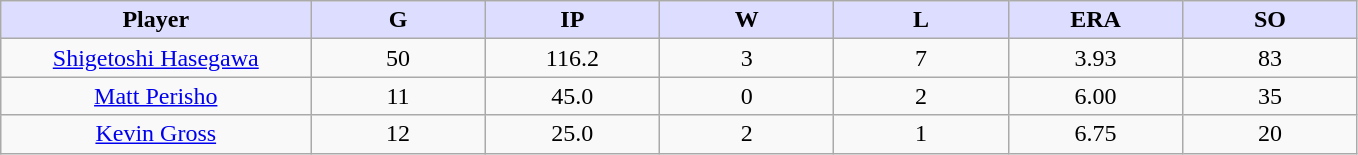<table class="wikitable sortable">
<tr>
<th style="background:#ddf; width:16%;">Player</th>
<th style="background:#ddf; width:9%;">G</th>
<th style="background:#ddf; width:9%;">IP</th>
<th style="background:#ddf; width:9%;">W</th>
<th style="background:#ddf; width:9%;">L</th>
<th style="background:#ddf; width:9%;">ERA</th>
<th style="background:#ddf; width:9%;">SO</th>
</tr>
<tr style="text-align:center;">
<td><a href='#'>Shigetoshi Hasegawa</a></td>
<td>50</td>
<td>116.2</td>
<td>3</td>
<td>7</td>
<td>3.93</td>
<td>83</td>
</tr>
<tr style="text-align:center;">
<td><a href='#'>Matt Perisho</a></td>
<td>11</td>
<td>45.0</td>
<td>0</td>
<td>2</td>
<td>6.00</td>
<td>35</td>
</tr>
<tr style="text-align:center;">
<td><a href='#'>Kevin Gross</a></td>
<td>12</td>
<td>25.0</td>
<td>2</td>
<td>1</td>
<td>6.75</td>
<td>20</td>
</tr>
</table>
